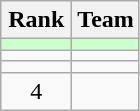<table class="wikitable">
<tr>
<th style="width: 40px;">Rank</th>
<th>Team</th>
</tr>
<tr style="background: #CCFFCC;">
<td style="text-align: center;"></td>
<td></td>
</tr>
<tr>
<td style="text-align: center;"></td>
<td></td>
</tr>
<tr>
<td style="text-align: center;"></td>
<td></td>
</tr>
<tr>
<td style="text-align: center;">4</td>
<td></td>
</tr>
</table>
